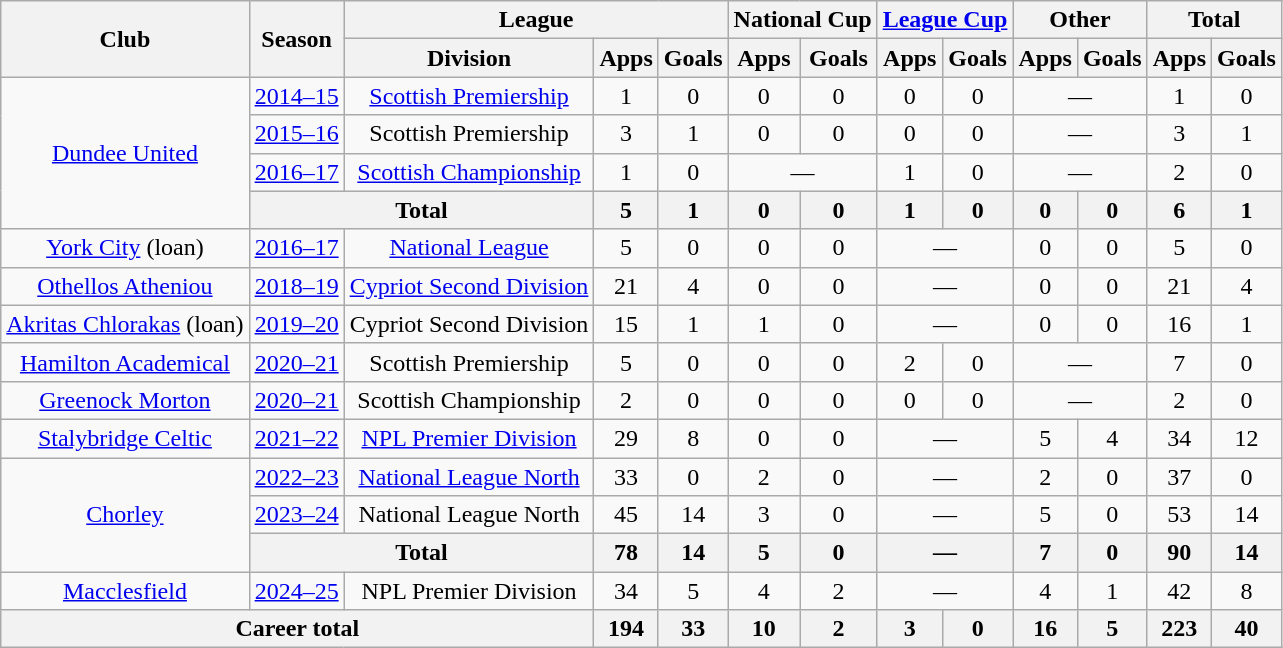<table class=wikitable style="text-align: center">
<tr>
<th rowspan=2>Club</th>
<th rowspan=2>Season</th>
<th colspan=3>League</th>
<th colspan=2>National Cup</th>
<th colspan=2><a href='#'>League Cup</a></th>
<th colspan=2>Other</th>
<th colspan=2>Total</th>
</tr>
<tr>
<th>Division</th>
<th>Apps</th>
<th>Goals</th>
<th>Apps</th>
<th>Goals</th>
<th>Apps</th>
<th>Goals</th>
<th>Apps</th>
<th>Goals</th>
<th>Apps</th>
<th>Goals</th>
</tr>
<tr>
<td rowspan=4><a href='#'>Dundee United</a></td>
<td><a href='#'>2014–15</a></td>
<td><a href='#'>Scottish Premiership</a></td>
<td>1</td>
<td>0</td>
<td>0</td>
<td>0</td>
<td>0</td>
<td>0</td>
<td colspan=2>—</td>
<td>1</td>
<td>0</td>
</tr>
<tr>
<td><a href='#'>2015–16</a></td>
<td>Scottish Premiership</td>
<td>3</td>
<td>1</td>
<td>0</td>
<td>0</td>
<td>0</td>
<td>0</td>
<td colspan=2>—</td>
<td>3</td>
<td>1</td>
</tr>
<tr>
<td><a href='#'>2016–17</a></td>
<td><a href='#'>Scottish Championship</a></td>
<td>1</td>
<td>0</td>
<td colspan=2>—</td>
<td>1</td>
<td>0</td>
<td colspan=2>—</td>
<td>2</td>
<td>0</td>
</tr>
<tr>
<th colspan=2>Total</th>
<th>5</th>
<th>1</th>
<th>0</th>
<th>0</th>
<th>1</th>
<th>0</th>
<th>0</th>
<th>0</th>
<th>6</th>
<th>1</th>
</tr>
<tr>
<td><a href='#'>York City</a> (loan)</td>
<td><a href='#'>2016–17</a></td>
<td><a href='#'>National League</a></td>
<td>5</td>
<td>0</td>
<td>0</td>
<td>0</td>
<td colspan=2>—</td>
<td>0</td>
<td>0</td>
<td>5</td>
<td>0</td>
</tr>
<tr>
<td><a href='#'>Othellos Atheniou</a></td>
<td><a href='#'>2018–19</a></td>
<td><a href='#'>Cypriot Second Division</a></td>
<td>21</td>
<td>4</td>
<td>0</td>
<td>0</td>
<td colspan=2>—</td>
<td>0</td>
<td>0</td>
<td>21</td>
<td>4</td>
</tr>
<tr>
<td><a href='#'>Akritas Chlorakas</a> (loan)</td>
<td><a href='#'>2019–20</a></td>
<td>Cypriot Second Division</td>
<td>15</td>
<td>1</td>
<td>1</td>
<td>0</td>
<td colspan=2>—</td>
<td>0</td>
<td>0</td>
<td>16</td>
<td>1</td>
</tr>
<tr>
<td><a href='#'>Hamilton Academical</a></td>
<td><a href='#'>2020–21</a></td>
<td>Scottish Premiership</td>
<td>5</td>
<td>0</td>
<td>0</td>
<td>0</td>
<td>2</td>
<td>0</td>
<td colspan=2>—</td>
<td>7</td>
<td>0</td>
</tr>
<tr>
<td><a href='#'>Greenock Morton</a></td>
<td><a href='#'>2020–21</a></td>
<td>Scottish Championship</td>
<td>2</td>
<td>0</td>
<td>0</td>
<td>0</td>
<td>0</td>
<td>0</td>
<td colspan=2>—</td>
<td>2</td>
<td>0</td>
</tr>
<tr>
<td><a href='#'>Stalybridge Celtic</a></td>
<td><a href='#'>2021–22</a></td>
<td><a href='#'>NPL Premier Division</a></td>
<td>29</td>
<td>8</td>
<td>0</td>
<td>0</td>
<td colspan=2>—</td>
<td>5</td>
<td>4</td>
<td>34</td>
<td>12</td>
</tr>
<tr>
<td rowspan=3><a href='#'>Chorley</a></td>
<td><a href='#'>2022–23</a></td>
<td><a href='#'>National League North</a></td>
<td>33</td>
<td>0</td>
<td>2</td>
<td>0</td>
<td colspan=2>—</td>
<td>2</td>
<td>0</td>
<td>37</td>
<td>0</td>
</tr>
<tr>
<td><a href='#'>2023–24</a></td>
<td>National League North</td>
<td>45</td>
<td>14</td>
<td>3</td>
<td>0</td>
<td colspan=2>—</td>
<td>5</td>
<td>0</td>
<td>53</td>
<td>14</td>
</tr>
<tr>
<th colspan=2>Total</th>
<th>78</th>
<th>14</th>
<th>5</th>
<th>0</th>
<th colspan=2>—</th>
<th>7</th>
<th>0</th>
<th>90</th>
<th>14</th>
</tr>
<tr>
<td><a href='#'>Macclesfield</a></td>
<td><a href='#'>2024–25</a></td>
<td>NPL Premier Division</td>
<td>34</td>
<td>5</td>
<td>4</td>
<td>2</td>
<td colspan=2>—</td>
<td>4</td>
<td>1</td>
<td>42</td>
<td>8</td>
</tr>
<tr>
<th colspan=3>Career total</th>
<th>194</th>
<th>33</th>
<th>10</th>
<th>2</th>
<th>3</th>
<th>0</th>
<th>16</th>
<th>5</th>
<th>223</th>
<th>40</th>
</tr>
</table>
